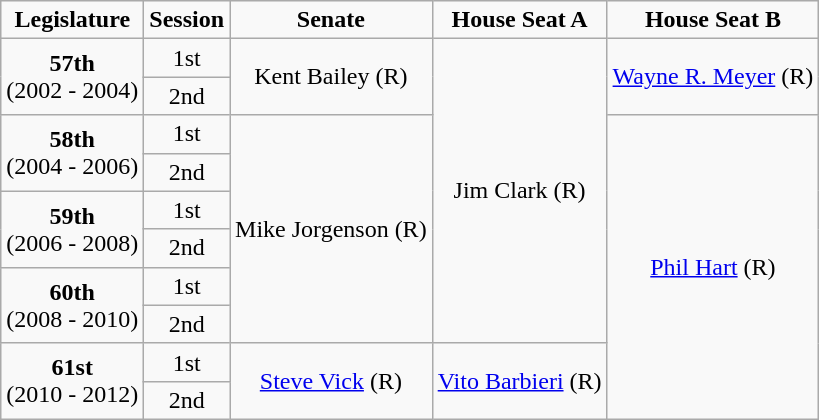<table class=wikitable style="text-align:center">
<tr>
<td><strong>Legislature</strong></td>
<td><strong>Session</strong></td>
<td><strong>Senate</strong></td>
<td><strong>House Seat A</strong></td>
<td><strong>House Seat B</strong></td>
</tr>
<tr>
<td rowspan="2" colspan="1" style="text-align: center;"><strong>57th</strong> <br> (2002 - 2004)</td>
<td>1st</td>
<td rowspan="2" colspan="1" style="text-align: center;" >Kent Bailey (R)</td>
<td rowspan="8" colspan="1" style="text-align: center;" >Jim Clark (R)</td>
<td rowspan="2" colspan="1" style="text-align: center;" ><a href='#'>Wayne R. Meyer</a> (R)</td>
</tr>
<tr>
<td>2nd</td>
</tr>
<tr>
<td rowspan="2" colspan="1" style="text-align: center;"><strong>58th</strong> <br> (2004 - 2006)</td>
<td>1st</td>
<td rowspan="6" colspan="1" style="text-align: center;" >Mike Jorgenson (R)</td>
<td rowspan="8" colspan="1" style="text-align: center;" ><a href='#'>Phil Hart</a> (R)</td>
</tr>
<tr>
<td>2nd</td>
</tr>
<tr>
<td rowspan="2" colspan="1" style="text-align: center;"><strong>59th</strong> <br> (2006 - 2008)</td>
<td>1st</td>
</tr>
<tr>
<td>2nd</td>
</tr>
<tr>
<td rowspan="2" colspan="1" style="text-align: center;"><strong>60th</strong> <br> (2008 - 2010)</td>
<td>1st</td>
</tr>
<tr>
<td>2nd</td>
</tr>
<tr>
<td rowspan="2" colspan="1" style="text-align: center;"><strong>61st</strong> <br> (2010 - 2012)</td>
<td>1st</td>
<td rowspan="2" colspan="1" style="text-align: center;" ><a href='#'>Steve Vick</a> (R)</td>
<td rowspan="2" colspan="1" style="text-align: center;" ><a href='#'>Vito Barbieri</a> (R)</td>
</tr>
<tr>
<td>2nd</td>
</tr>
</table>
